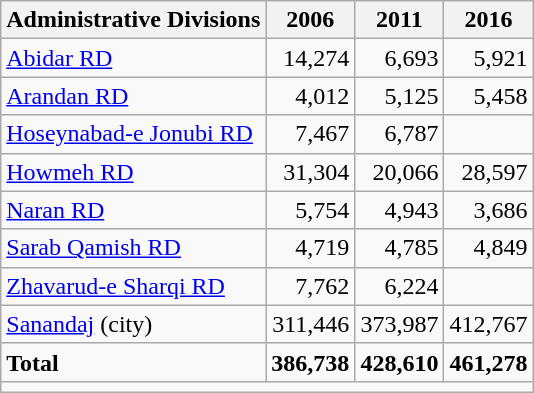<table class="wikitable">
<tr>
<th>Administrative Divisions</th>
<th>2006</th>
<th>2011</th>
<th>2016</th>
</tr>
<tr>
<td><a href='#'>Abidar RD</a></td>
<td style="text-align: right;">14,274</td>
<td style="text-align: right;">6,693</td>
<td style="text-align: right;">5,921</td>
</tr>
<tr>
<td><a href='#'>Arandan RD</a></td>
<td style="text-align: right;">4,012</td>
<td style="text-align: right;">5,125</td>
<td style="text-align: right;">5,458</td>
</tr>
<tr>
<td><a href='#'>Hoseynabad-e Jonubi RD</a></td>
<td style="text-align: right;">7,467</td>
<td style="text-align: right;">6,787</td>
<td style="text-align: right;"></td>
</tr>
<tr>
<td><a href='#'>Howmeh RD</a></td>
<td style="text-align: right;">31,304</td>
<td style="text-align: right;">20,066</td>
<td style="text-align: right;">28,597</td>
</tr>
<tr>
<td><a href='#'>Naran RD</a></td>
<td style="text-align: right;">5,754</td>
<td style="text-align: right;">4,943</td>
<td style="text-align: right;">3,686</td>
</tr>
<tr>
<td><a href='#'>Sarab Qamish RD</a></td>
<td style="text-align: right;">4,719</td>
<td style="text-align: right;">4,785</td>
<td style="text-align: right;">4,849</td>
</tr>
<tr>
<td><a href='#'>Zhavarud-e Sharqi RD</a></td>
<td style="text-align: right;">7,762</td>
<td style="text-align: right;">6,224</td>
<td style="text-align: right;"></td>
</tr>
<tr>
<td><a href='#'>Sanandaj</a> (city)</td>
<td style="text-align: right;">311,446</td>
<td style="text-align: right;">373,987</td>
<td style="text-align: right;">412,767</td>
</tr>
<tr>
<td><strong>Total</strong></td>
<td style="text-align: right;"><strong>386,738</strong></td>
<td style="text-align: right;"><strong>428,610</strong></td>
<td style="text-align: right;"><strong>461,278</strong></td>
</tr>
<tr>
<td colspan=4></td>
</tr>
</table>
